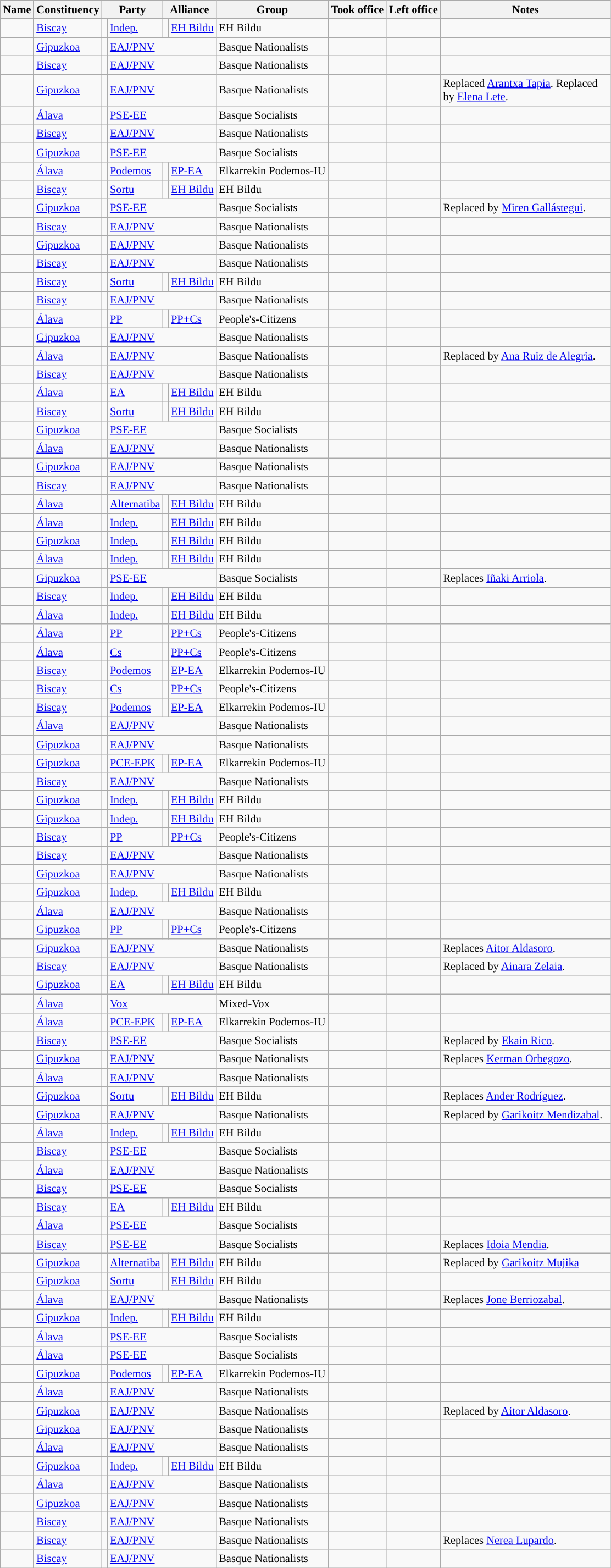<table class="wikitable plainrowheaders sortable" style="font-size:85%; text-align:left;">
<tr>
<th scope=col>Name</th>
<th scope=col>Constituency</th>
<th scope=col colspan="2">Party</th>
<th scope=col colspan="2">Alliance</th>
<th scope=col>Group</th>
<th scope=col>Took office</th>
<th scope=col>Left office</th>
<th scope=col width="200">Notes</th>
</tr>
<tr>
<td></td>
<td><a href='#'>Biscay</a></td>
<td style="background:"></td>
<td><a href='#'>Indep.</a></td>
<td style="background:"></td>
<td><a href='#'>EH Bildu</a></td>
<td>EH Bildu</td>
<td align=center></td>
<td></td>
<td></td>
</tr>
<tr>
<td></td>
<td><a href='#'>Gipuzkoa</a></td>
<td style="background:"></td>
<td colspan=3><a href='#'>EAJ/PNV</a></td>
<td>Basque Nationalists</td>
<td align=center></td>
<td></td>
<td></td>
</tr>
<tr>
<td></td>
<td><a href='#'>Biscay</a></td>
<td style="background:"></td>
<td colspan=3><a href='#'>EAJ/PNV</a></td>
<td>Basque Nationalists</td>
<td align=center></td>
<td></td>
<td></td>
</tr>
<tr>
<td></td>
<td><a href='#'>Gipuzkoa</a></td>
<td style="background:"></td>
<td colspan=3><a href='#'>EAJ/PNV</a></td>
<td>Basque Nationalists</td>
<td align=center></td>
<td align=center></td>
<td>Replaced <a href='#'>Arantxa Tapia</a>. Replaced by <a href='#'>Elena Lete</a>.</td>
</tr>
<tr>
<td></td>
<td><a href='#'>Álava</a></td>
<td style="background:"></td>
<td colspan=3><a href='#'>PSE-EE</a></td>
<td>Basque Socialists</td>
<td align=center></td>
<td></td>
<td></td>
</tr>
<tr>
<td></td>
<td><a href='#'>Biscay</a></td>
<td style="background:"></td>
<td colspan=3><a href='#'>EAJ/PNV</a></td>
<td>Basque Nationalists</td>
<td align=center></td>
<td></td>
<td></td>
</tr>
<tr>
<td></td>
<td><a href='#'>Gipuzkoa</a></td>
<td style="background:"></td>
<td colspan=3><a href='#'>PSE-EE</a></td>
<td>Basque Socialists</td>
<td align=center></td>
<td></td>
<td></td>
</tr>
<tr>
<td></td>
<td><a href='#'>Álava</a></td>
<td style="background:"></td>
<td><a href='#'>Podemos</a></td>
<td style="background:"></td>
<td><a href='#'>EP-EA</a></td>
<td>Elkarrekin Podemos-IU</td>
<td align=center></td>
<td></td>
<td></td>
</tr>
<tr>
<td></td>
<td><a href='#'>Biscay</a></td>
<td style="background:"></td>
<td><a href='#'>Sortu</a></td>
<td style="background:"></td>
<td><a href='#'>EH Bildu</a></td>
<td>EH Bildu</td>
<td align=center></td>
<td></td>
<td></td>
</tr>
<tr>
<td></td>
<td><a href='#'>Gipuzkoa</a></td>
<td style="background:"></td>
<td colspan=3><a href='#'>PSE-EE</a></td>
<td>Basque Socialists</td>
<td align=center></td>
<td align=center></td>
<td>Replaced by <a href='#'>Miren Gallástegui</a>.</td>
</tr>
<tr>
<td></td>
<td><a href='#'>Biscay</a></td>
<td style="background:"></td>
<td colspan=3><a href='#'>EAJ/PNV</a></td>
<td>Basque Nationalists</td>
<td align=center></td>
<td></td>
<td></td>
</tr>
<tr>
<td></td>
<td><a href='#'>Gipuzkoa</a></td>
<td style="background:"></td>
<td colspan=3><a href='#'>EAJ/PNV</a></td>
<td>Basque Nationalists</td>
<td align=center></td>
<td></td>
<td></td>
</tr>
<tr>
<td></td>
<td><a href='#'>Biscay</a></td>
<td style="background:"></td>
<td colspan=3><a href='#'>EAJ/PNV</a></td>
<td>Basque Nationalists</td>
<td align=center></td>
<td></td>
<td></td>
</tr>
<tr>
<td></td>
<td><a href='#'>Biscay</a></td>
<td style="background:"></td>
<td><a href='#'>Sortu</a></td>
<td style="background:"></td>
<td><a href='#'>EH Bildu</a></td>
<td>EH Bildu</td>
<td align=center></td>
<td></td>
<td></td>
</tr>
<tr>
<td></td>
<td><a href='#'>Biscay</a></td>
<td style="background:"></td>
<td colspan=3><a href='#'>EAJ/PNV</a></td>
<td>Basque Nationalists</td>
<td align=center></td>
<td></td>
<td></td>
</tr>
<tr>
<td></td>
<td><a href='#'>Álava</a></td>
<td style="background:"></td>
<td><a href='#'>PP</a></td>
<td style="background:"></td>
<td><a href='#'>PP+Cs</a></td>
<td>People's-Citizens</td>
<td align=center></td>
<td></td>
<td></td>
</tr>
<tr>
<td></td>
<td><a href='#'>Gipuzkoa</a></td>
<td style="background:"></td>
<td colspan=3><a href='#'>EAJ/PNV</a></td>
<td>Basque Nationalists</td>
<td align=center></td>
<td></td>
<td></td>
</tr>
<tr>
<td></td>
<td><a href='#'>Álava</a></td>
<td style="background:"></td>
<td colspan=3><a href='#'>EAJ/PNV</a></td>
<td>Basque Nationalists</td>
<td align=center></td>
<td align=center></td>
<td>Replaced by <a href='#'>Ana Ruiz de Alegria</a>.</td>
</tr>
<tr>
<td></td>
<td><a href='#'>Biscay</a></td>
<td style="background:"></td>
<td colspan=3><a href='#'>EAJ/PNV</a></td>
<td>Basque Nationalists</td>
<td align=center></td>
<td></td>
<td></td>
</tr>
<tr>
<td></td>
<td><a href='#'>Álava</a></td>
<td style="background:"></td>
<td><a href='#'>EA</a></td>
<td style="background:"></td>
<td><a href='#'>EH Bildu</a></td>
<td>EH Bildu</td>
<td align=center></td>
<td></td>
<td></td>
</tr>
<tr>
<td></td>
<td><a href='#'>Biscay</a></td>
<td style="background:"></td>
<td><a href='#'>Sortu</a></td>
<td style="background:"></td>
<td><a href='#'>EH Bildu</a></td>
<td>EH Bildu</td>
<td align=center></td>
<td></td>
<td></td>
</tr>
<tr>
<td></td>
<td><a href='#'>Gipuzkoa</a></td>
<td style="background:"></td>
<td colspan=3><a href='#'>PSE-EE</a></td>
<td>Basque Socialists</td>
<td align=center></td>
<td></td>
<td></td>
</tr>
<tr>
<td></td>
<td><a href='#'>Álava</a></td>
<td style="background:"></td>
<td colspan=3><a href='#'>EAJ/PNV</a></td>
<td>Basque Nationalists</td>
<td align=center></td>
<td></td>
<td></td>
</tr>
<tr>
<td></td>
<td><a href='#'>Gipuzkoa</a></td>
<td style="background:"></td>
<td colspan=3><a href='#'>EAJ/PNV</a></td>
<td>Basque Nationalists</td>
<td align=center></td>
<td></td>
<td></td>
</tr>
<tr>
<td></td>
<td><a href='#'>Biscay</a></td>
<td style="background:"></td>
<td colspan=3><a href='#'>EAJ/PNV</a></td>
<td>Basque Nationalists</td>
<td align=center></td>
<td></td>
<td></td>
</tr>
<tr>
<td></td>
<td><a href='#'>Álava</a></td>
<td style="background:"></td>
<td><a href='#'>Alternatiba</a></td>
<td style="background:"></td>
<td><a href='#'>EH Bildu</a></td>
<td>EH Bildu</td>
<td align=center></td>
<td></td>
<td></td>
</tr>
<tr>
<td></td>
<td><a href='#'>Álava</a></td>
<td style="background:"></td>
<td><a href='#'>Indep.</a></td>
<td style="background:"></td>
<td><a href='#'>EH Bildu</a></td>
<td>EH Bildu</td>
<td align=center></td>
<td></td>
<td></td>
</tr>
<tr>
<td></td>
<td><a href='#'>Gipuzkoa</a></td>
<td style="background:"></td>
<td><a href='#'>Indep.</a></td>
<td style="background:"></td>
<td><a href='#'>EH Bildu</a></td>
<td>EH Bildu</td>
<td align=center></td>
<td></td>
<td></td>
</tr>
<tr>
<td></td>
<td><a href='#'>Álava</a></td>
<td style="background:"></td>
<td><a href='#'>Indep.</a></td>
<td style="background:"></td>
<td><a href='#'>EH Bildu</a></td>
<td>EH Bildu</td>
<td align=center></td>
<td></td>
<td></td>
</tr>
<tr>
<td></td>
<td><a href='#'>Gipuzkoa</a></td>
<td style="background:"></td>
<td colspan=3><a href='#'>PSE-EE</a></td>
<td>Basque Socialists</td>
<td align=center></td>
<td></td>
<td>Replaces <a href='#'>Iñaki Arriola</a>.</td>
</tr>
<tr>
<td></td>
<td><a href='#'>Biscay</a></td>
<td style="background:"></td>
<td><a href='#'>Indep.</a></td>
<td style="background:"></td>
<td><a href='#'>EH Bildu</a></td>
<td>EH Bildu</td>
<td align=center></td>
<td></td>
<td></td>
</tr>
<tr>
<td></td>
<td><a href='#'>Álava</a></td>
<td style="background:"></td>
<td><a href='#'>Indep.</a></td>
<td style="background:"></td>
<td><a href='#'>EH Bildu</a></td>
<td>EH Bildu</td>
<td align=center></td>
<td></td>
<td></td>
</tr>
<tr>
<td></td>
<td><a href='#'>Álava</a></td>
<td style="background:"></td>
<td><a href='#'>PP</a></td>
<td style="background:"></td>
<td><a href='#'>PP+Cs</a></td>
<td>People's-Citizens</td>
<td align=center></td>
<td></td>
<td></td>
</tr>
<tr>
<td></td>
<td><a href='#'>Álava</a></td>
<td style="background:"></td>
<td><a href='#'>Cs</a></td>
<td style="background:"></td>
<td><a href='#'>PP+Cs</a></td>
<td>People's-Citizens</td>
<td align=center></td>
<td></td>
<td></td>
</tr>
<tr>
<td></td>
<td><a href='#'>Biscay</a></td>
<td style="background:"></td>
<td><a href='#'>Podemos</a></td>
<td style="background:"></td>
<td><a href='#'>EP-EA</a></td>
<td>Elkarrekin Podemos-IU</td>
<td align=center></td>
<td></td>
<td></td>
</tr>
<tr>
<td></td>
<td><a href='#'>Biscay</a></td>
<td style="background:"></td>
<td><a href='#'>Cs</a></td>
<td style="background:"></td>
<td><a href='#'>PP+Cs</a></td>
<td>People's-Citizens</td>
<td align=center></td>
<td></td>
<td></td>
</tr>
<tr>
<td></td>
<td><a href='#'>Biscay</a></td>
<td style="background:"></td>
<td><a href='#'>Podemos</a></td>
<td style="background:"></td>
<td><a href='#'>EP-EA</a></td>
<td>Elkarrekin Podemos-IU</td>
<td align=center></td>
<td></td>
<td></td>
</tr>
<tr>
<td></td>
<td><a href='#'>Álava</a></td>
<td style="background:"></td>
<td colspan=3><a href='#'>EAJ/PNV</a></td>
<td>Basque Nationalists</td>
<td align=center></td>
<td></td>
<td></td>
</tr>
<tr>
<td></td>
<td><a href='#'>Gipuzkoa</a></td>
<td style="background:"></td>
<td colspan=3><a href='#'>EAJ/PNV</a></td>
<td>Basque Nationalists</td>
<td align=center></td>
<td></td>
<td></td>
</tr>
<tr>
<td></td>
<td><a href='#'>Gipuzkoa</a></td>
<td style="background:"></td>
<td><a href='#'>PCE-EPK</a></td>
<td style="background:"></td>
<td><a href='#'>EP-EA</a></td>
<td>Elkarrekin Podemos-IU</td>
<td align=center></td>
<td></td>
<td></td>
</tr>
<tr>
<td></td>
<td><a href='#'>Biscay</a></td>
<td style="background:"></td>
<td colspan=3><a href='#'>EAJ/PNV</a></td>
<td>Basque Nationalists</td>
<td align=center></td>
<td></td>
<td></td>
</tr>
<tr>
<td></td>
<td><a href='#'>Gipuzkoa</a></td>
<td style="background:"></td>
<td><a href='#'>Indep.</a></td>
<td style="background:"></td>
<td><a href='#'>EH Bildu</a></td>
<td>EH Bildu</td>
<td align=center></td>
<td></td>
<td></td>
</tr>
<tr>
<td></td>
<td><a href='#'>Gipuzkoa</a></td>
<td style="background:"></td>
<td><a href='#'>Indep.</a></td>
<td style="background:"></td>
<td><a href='#'>EH Bildu</a></td>
<td>EH Bildu</td>
<td align=center></td>
<td></td>
<td></td>
</tr>
<tr>
<td></td>
<td><a href='#'>Biscay</a></td>
<td style="background:"></td>
<td><a href='#'>PP</a></td>
<td style="background:"></td>
<td><a href='#'>PP+Cs</a></td>
<td>People's-Citizens</td>
<td align=center></td>
<td></td>
<td></td>
</tr>
<tr>
<td></td>
<td><a href='#'>Biscay</a></td>
<td style="background:"></td>
<td colspan=3><a href='#'>EAJ/PNV</a></td>
<td>Basque Nationalists</td>
<td align=center></td>
<td></td>
<td></td>
</tr>
<tr>
<td></td>
<td><a href='#'>Gipuzkoa</a></td>
<td style="background:"></td>
<td colspan=3><a href='#'>EAJ/PNV</a></td>
<td>Basque Nationalists</td>
<td align=center></td>
<td></td>
<td></td>
</tr>
<tr>
<td></td>
<td><a href='#'>Gipuzkoa</a></td>
<td style="background:"></td>
<td><a href='#'>Indep.</a></td>
<td style="background:"></td>
<td><a href='#'>EH Bildu</a></td>
<td>EH Bildu</td>
<td align=center></td>
<td></td>
<td></td>
</tr>
<tr>
<td></td>
<td><a href='#'>Álava</a></td>
<td style="background:"></td>
<td colspan=3><a href='#'>EAJ/PNV</a></td>
<td>Basque Nationalists</td>
<td align=center></td>
<td></td>
<td></td>
</tr>
<tr>
<td></td>
<td><a href='#'>Gipuzkoa</a></td>
<td style="background:"></td>
<td><a href='#'>PP</a></td>
<td style="background:"></td>
<td><a href='#'>PP+Cs</a></td>
<td>People's-Citizens</td>
<td align=center></td>
<td></td>
<td></td>
</tr>
<tr>
<td></td>
<td><a href='#'>Gipuzkoa</a></td>
<td style="background:"></td>
<td colspan=3><a href='#'>EAJ/PNV</a></td>
<td>Basque Nationalists</td>
<td align=center></td>
<td></td>
<td>Replaces <a href='#'>Aitor Aldasoro</a>.</td>
</tr>
<tr>
<td></td>
<td><a href='#'>Biscay</a></td>
<td style="background:"></td>
<td colspan=3><a href='#'>EAJ/PNV</a></td>
<td>Basque Nationalists</td>
<td align=center></td>
<td align=center></td>
<td>Replaced by <a href='#'>Ainara Zelaia</a>.</td>
</tr>
<tr>
<td></td>
<td><a href='#'>Gipuzkoa</a></td>
<td style="background:"></td>
<td><a href='#'>EA</a></td>
<td style="background:"></td>
<td><a href='#'>EH Bildu</a></td>
<td>EH Bildu</td>
<td align=center></td>
<td></td>
<td></td>
</tr>
<tr>
<td></td>
<td><a href='#'>Álava</a></td>
<td style="background:"></td>
<td colspan=3><a href='#'>Vox</a></td>
<td>Mixed-Vox</td>
<td align=center></td>
<td></td>
<td></td>
</tr>
<tr>
<td></td>
<td><a href='#'>Álava</a></td>
<td style="background:"></td>
<td><a href='#'>PCE-EPK</a></td>
<td style="background:"></td>
<td><a href='#'>EP-EA</a></td>
<td>Elkarrekin Podemos-IU</td>
<td align=center></td>
<td></td>
<td></td>
</tr>
<tr>
<td></td>
<td><a href='#'>Biscay</a></td>
<td style="background:"></td>
<td colspan=3><a href='#'>PSE-EE</a></td>
<td>Basque Socialists</td>
<td align=center></td>
<td align=center></td>
<td>Replaced by <a href='#'>Ekain Rico</a>.</td>
</tr>
<tr>
<td></td>
<td><a href='#'>Gipuzkoa</a></td>
<td style="background:"></td>
<td colspan=3><a href='#'>EAJ/PNV</a></td>
<td>Basque Nationalists</td>
<td align=center></td>
<td></td>
<td>Replaces <a href='#'>Kerman Orbegozo</a>.</td>
</tr>
<tr>
<td></td>
<td><a href='#'>Álava</a></td>
<td style="background:"></td>
<td colspan=3><a href='#'>EAJ/PNV</a></td>
<td>Basque Nationalists</td>
<td align=center></td>
<td></td>
<td></td>
</tr>
<tr>
<td></td>
<td><a href='#'>Gipuzkoa</a></td>
<td style="background:"></td>
<td><a href='#'>Sortu</a></td>
<td style="background:"></td>
<td><a href='#'>EH Bildu</a></td>
<td>EH Bildu</td>
<td align=center></td>
<td></td>
<td>Replaces <a href='#'>Ander Rodríguez</a>.</td>
</tr>
<tr>
<td></td>
<td><a href='#'>Gipuzkoa</a></td>
<td style="background:"></td>
<td colspan=3><a href='#'>EAJ/PNV</a></td>
<td>Basque Nationalists</td>
<td align=center></td>
<td align=center></td>
<td>Replaced by <a href='#'>Garikoitz Mendizabal</a>.</td>
</tr>
<tr>
<td></td>
<td><a href='#'>Álava</a></td>
<td style="background:"></td>
<td><a href='#'>Indep.</a></td>
<td style="background:"></td>
<td><a href='#'>EH Bildu</a></td>
<td>EH Bildu</td>
<td align=center></td>
<td></td>
<td></td>
</tr>
<tr>
<td></td>
<td><a href='#'>Biscay</a></td>
<td style="background:"></td>
<td colspan=3><a href='#'>PSE-EE</a></td>
<td>Basque Socialists</td>
<td align=center></td>
<td></td>
<td></td>
</tr>
<tr>
<td></td>
<td><a href='#'>Álava</a></td>
<td style="background:"></td>
<td colspan=3><a href='#'>EAJ/PNV</a></td>
<td>Basque Nationalists</td>
<td align=center></td>
<td></td>
<td></td>
</tr>
<tr>
<td></td>
<td><a href='#'>Biscay</a></td>
<td style="background:"></td>
<td colspan=3><a href='#'>PSE-EE</a></td>
<td>Basque Socialists</td>
<td align=center></td>
<td></td>
<td></td>
</tr>
<tr>
<td></td>
<td><a href='#'>Biscay</a></td>
<td style="background:"></td>
<td><a href='#'>EA</a></td>
<td style="background:"></td>
<td><a href='#'>EH Bildu</a></td>
<td>EH Bildu</td>
<td align=center></td>
<td></td>
<td></td>
</tr>
<tr>
<td></td>
<td><a href='#'>Álava</a></td>
<td style="background:"></td>
<td colspan=3><a href='#'>PSE-EE</a></td>
<td>Basque Socialists</td>
<td align=center></td>
<td></td>
<td></td>
</tr>
<tr>
<td></td>
<td><a href='#'>Biscay</a></td>
<td style="background:"></td>
<td colspan=3><a href='#'>PSE-EE</a></td>
<td>Basque Socialists</td>
<td align=center></td>
<td></td>
<td>Replaces <a href='#'>Idoia Mendia</a>.</td>
</tr>
<tr>
<td></td>
<td><a href='#'>Gipuzkoa</a></td>
<td style="background:"></td>
<td><a href='#'>Alternatiba</a></td>
<td style="background:"></td>
<td><a href='#'>EH Bildu</a></td>
<td>EH Bildu</td>
<td align=center></td>
<td align=center></td>
<td>Replaced by <a href='#'>Garikoitz Mujika</a></td>
</tr>
<tr>
<td></td>
<td><a href='#'>Gipuzkoa</a></td>
<td style="background:"></td>
<td><a href='#'>Sortu</a></td>
<td style="background:"></td>
<td><a href='#'>EH Bildu</a></td>
<td>EH Bildu</td>
<td align=center></td>
<td></td>
<td></td>
</tr>
<tr>
<td></td>
<td><a href='#'>Álava</a></td>
<td style="background:"></td>
<td colspan=3><a href='#'>EAJ/PNV</a></td>
<td>Basque Nationalists</td>
<td align=center></td>
<td></td>
<td>Replaces <a href='#'>Jone Berriozabal</a>.</td>
</tr>
<tr>
<td></td>
<td><a href='#'>Gipuzkoa</a></td>
<td style="background:"></td>
<td><a href='#'>Indep.</a></td>
<td style="background:"></td>
<td><a href='#'>EH Bildu</a></td>
<td>EH Bildu</td>
<td align=center></td>
<td></td>
<td></td>
</tr>
<tr>
<td></td>
<td><a href='#'>Álava</a></td>
<td style="background:"></td>
<td colspan=3><a href='#'>PSE-EE</a></td>
<td>Basque Socialists</td>
<td align=center></td>
<td></td>
<td></td>
</tr>
<tr>
<td></td>
<td><a href='#'>Álava</a></td>
<td style="background:"></td>
<td colspan=3><a href='#'>PSE-EE</a></td>
<td>Basque Socialists</td>
<td align=center></td>
<td></td>
<td></td>
</tr>
<tr>
<td></td>
<td><a href='#'>Gipuzkoa</a></td>
<td style="background:"></td>
<td><a href='#'>Podemos</a></td>
<td style="background:"></td>
<td><a href='#'>EP-EA</a></td>
<td>Elkarrekin Podemos-IU</td>
<td align=center></td>
<td></td>
<td></td>
</tr>
<tr>
<td></td>
<td><a href='#'>Álava</a></td>
<td style="background:"></td>
<td colspan=3><a href='#'>EAJ/PNV</a></td>
<td>Basque Nationalists</td>
<td align=center></td>
<td></td>
<td></td>
</tr>
<tr>
<td></td>
<td><a href='#'>Gipuzkoa</a></td>
<td style="background:"></td>
<td colspan=3><a href='#'>EAJ/PNV</a></td>
<td>Basque Nationalists</td>
<td align=center></td>
<td align=center></td>
<td>Replaced by <a href='#'>Aitor Aldasoro</a>.</td>
</tr>
<tr>
<td></td>
<td><a href='#'>Gipuzkoa</a></td>
<td style="background:"></td>
<td colspan=3><a href='#'>EAJ/PNV</a></td>
<td>Basque Nationalists</td>
<td align=center></td>
<td></td>
<td></td>
</tr>
<tr>
<td></td>
<td><a href='#'>Álava</a></td>
<td style="background:"></td>
<td colspan=3><a href='#'>EAJ/PNV</a></td>
<td>Basque Nationalists</td>
<td align=center></td>
<td></td>
<td></td>
</tr>
<tr>
<td></td>
<td><a href='#'>Gipuzkoa</a></td>
<td style="background:"></td>
<td><a href='#'>Indep.</a></td>
<td style="background:"></td>
<td><a href='#'>EH Bildu</a></td>
<td>EH Bildu</td>
<td align=center></td>
<td></td>
<td></td>
</tr>
<tr>
<td></td>
<td><a href='#'>Álava</a></td>
<td style="background:"></td>
<td colspan=3><a href='#'>EAJ/PNV</a></td>
<td>Basque Nationalists</td>
<td align=center></td>
<td></td>
<td></td>
</tr>
<tr>
<td></td>
<td><a href='#'>Gipuzkoa</a></td>
<td style="background:"></td>
<td colspan=3><a href='#'>EAJ/PNV</a></td>
<td>Basque Nationalists</td>
<td align=center></td>
<td></td>
<td></td>
</tr>
<tr>
<td></td>
<td><a href='#'>Biscay</a></td>
<td style="background:"></td>
<td colspan=3><a href='#'>EAJ/PNV</a></td>
<td>Basque Nationalists</td>
<td align=center></td>
<td></td>
<td></td>
</tr>
<tr>
<td></td>
<td><a href='#'>Biscay</a></td>
<td style="background:"></td>
<td colspan=3><a href='#'>EAJ/PNV</a></td>
<td>Basque Nationalists</td>
<td align=center></td>
<td></td>
<td>Replaces <a href='#'>Nerea Lupardo</a>.</td>
</tr>
<tr>
<td></td>
<td><a href='#'>Biscay</a></td>
<td style="background:"></td>
<td colspan=3><a href='#'>EAJ/PNV</a></td>
<td>Basque Nationalists</td>
<td align=center></td>
<td></td>
<td></td>
</tr>
</table>
